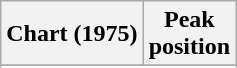<table class="wikitable sortable">
<tr>
<th align="left">Chart (1975)</th>
<th align="center">Peak<br>position</th>
</tr>
<tr>
</tr>
<tr>
</tr>
<tr>
</tr>
<tr>
</tr>
</table>
